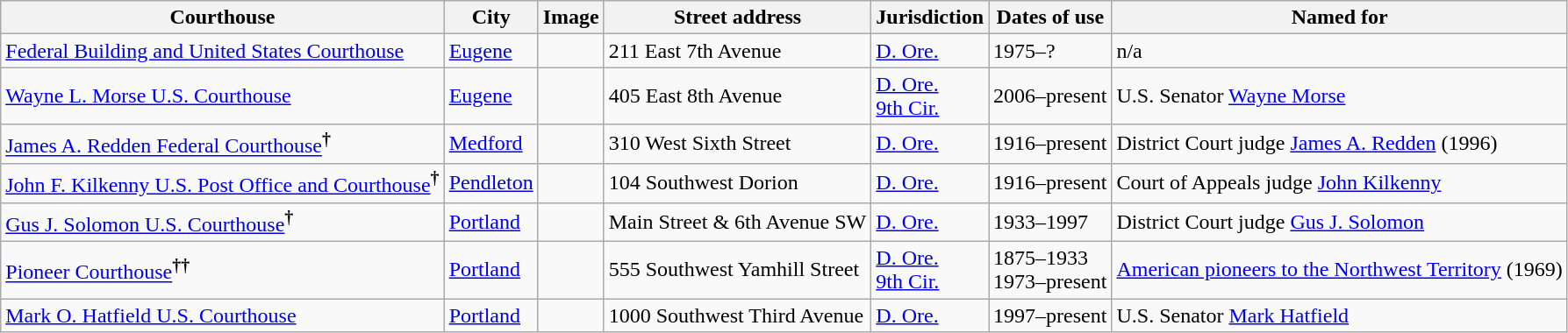<table class="wikitable sortable sticky-header sort-under">
<tr>
<th>Courthouse</th>
<th>City</th>
<th>Image</th>
<th>Street address</th>
<th>Jurisdiction</th>
<th>Dates of use</th>
<th>Named for</th>
</tr>
<tr>
<td><a href='#'>Federal Building and United States Courthouse</a></td>
<td><a href='#'>Eugene</a></td>
<td></td>
<td>211 East 7th Avenue</td>
<td><a href='#'>D. Ore.</a></td>
<td>1975–?</td>
<td>n/a</td>
</tr>
<tr>
<td><a href='#'>Wayne L. Morse U.S. Courthouse</a></td>
<td><a href='#'>Eugene</a></td>
<td></td>
<td>405 East 8th Avenue</td>
<td><a href='#'>D. Ore.</a><br><a href='#'>9th Cir.</a></td>
<td>2006–present</td>
<td>U.S. Senator <a href='#'>Wayne Morse</a></td>
</tr>
<tr>
<td><a href='#'>James A. Redden Federal Courthouse</a><strong><sup>†</sup></strong></td>
<td><a href='#'>Medford</a></td>
<td></td>
<td>310 West Sixth Street</td>
<td><a href='#'>D. Ore.</a></td>
<td>1916–present</td>
<td>District Court judge <a href='#'>James A. Redden</a> (1996)</td>
</tr>
<tr>
<td><a href='#'>John F. Kilkenny U.S. Post Office and Courthouse</a><strong><sup>†</sup></strong></td>
<td><a href='#'>Pendleton</a></td>
<td></td>
<td>104 Southwest Dorion</td>
<td><a href='#'>D. Ore.</a></td>
<td>1916–present</td>
<td>Court of Appeals judge <a href='#'>John Kilkenny</a></td>
</tr>
<tr>
<td><a href='#'>Gus J. Solomon U.S. Courthouse</a><strong><sup>†</sup></strong></td>
<td><a href='#'>Portland</a></td>
<td></td>
<td>Main Street & 6th Avenue SW</td>
<td><a href='#'>D. Ore.</a></td>
<td>1933–1997</td>
<td>District Court judge <a href='#'>Gus J. Solomon</a></td>
</tr>
<tr>
<td><a href='#'>Pioneer Courthouse</a><strong><sup>††</sup></strong></td>
<td><a href='#'>Portland</a></td>
<td></td>
<td>555 Southwest Yamhill Street</td>
<td><a href='#'>D. Ore.</a><br><a href='#'>9th Cir.</a></td>
<td>1875–1933<br>1973–present</td>
<td><a href='#'>American pioneers to the Northwest Territory</a> (1969)</td>
</tr>
<tr>
<td><a href='#'>Mark O. Hatfield U.S. Courthouse</a></td>
<td><a href='#'>Portland</a></td>
<td></td>
<td>1000 Southwest Third Avenue</td>
<td><a href='#'>D. Ore.</a></td>
<td>1997–present</td>
<td>U.S. Senator <a href='#'>Mark Hatfield</a></td>
</tr>
</table>
